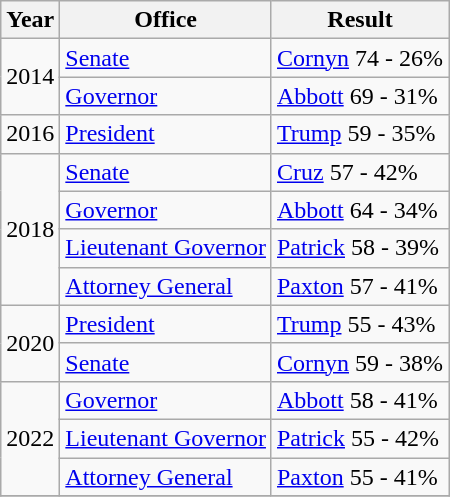<table class=wikitable>
<tr>
<th>Year</th>
<th>Office</th>
<th>Result</th>
</tr>
<tr>
<td rowspan=2>2014</td>
<td><a href='#'>Senate</a></td>
<td align="left" ><a href='#'>Cornyn</a> 74 - 26%</td>
</tr>
<tr>
<td><a href='#'>Governor</a></td>
<td align="left" ><a href='#'>Abbott</a> 69 - 31%</td>
</tr>
<tr>
<td>2016</td>
<td><a href='#'>President</a></td>
<td align="left" ><a href='#'>Trump</a> 59 - 35%</td>
</tr>
<tr>
<td rowspan=4>2018</td>
<td><a href='#'>Senate</a></td>
<td align="left" ><a href='#'>Cruz</a> 57 - 42%</td>
</tr>
<tr>
<td><a href='#'>Governor</a></td>
<td align="left" ><a href='#'>Abbott</a> 64 - 34%</td>
</tr>
<tr>
<td><a href='#'>Lieutenant Governor</a></td>
<td align="left" ><a href='#'>Patrick</a> 58 - 39%</td>
</tr>
<tr>
<td><a href='#'>Attorney General</a></td>
<td align="left" ><a href='#'>Paxton</a> 57 - 41%</td>
</tr>
<tr>
<td rowspan=2>2020</td>
<td><a href='#'>President</a></td>
<td align="left" ><a href='#'>Trump</a> 55 - 43%</td>
</tr>
<tr>
<td><a href='#'>Senate</a></td>
<td align="left" ><a href='#'>Cornyn</a> 59 - 38%</td>
</tr>
<tr>
<td rowspan=3>2022</td>
<td><a href='#'>Governor</a></td>
<td align="left" ><a href='#'>Abbott</a> 58 - 41%</td>
</tr>
<tr>
<td><a href='#'>Lieutenant Governor</a></td>
<td align="left" ><a href='#'>Patrick</a> 55 - 42%</td>
</tr>
<tr>
<td><a href='#'>Attorney General</a></td>
<td align="left" ><a href='#'>Paxton</a> 55 - 41% </td>
</tr>
<tr>
</tr>
</table>
